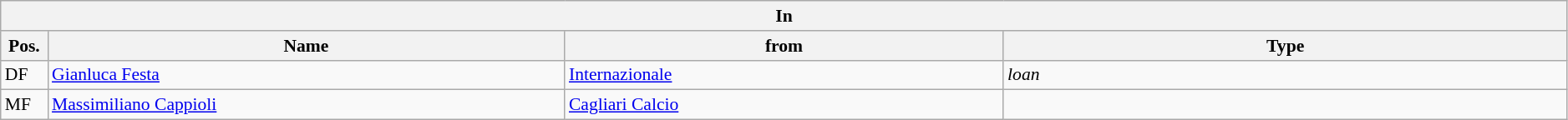<table class="wikitable" style="font-size:90%; width:99%">
<tr>
<th colspan="4">In</th>
</tr>
<tr>
<th width=3%>Pos.</th>
<th width=33%>Name</th>
<th width=28%>from</th>
<th width=36%>Type</th>
</tr>
<tr>
<td>DF</td>
<td><a href='#'>Gianluca Festa</a></td>
<td><a href='#'>Internazionale</a></td>
<td><em>loan</em></td>
</tr>
<tr>
<td>MF</td>
<td><a href='#'>Massimiliano Cappioli</a></td>
<td><a href='#'>Cagliari Calcio</a></td>
<td></td>
</tr>
</table>
